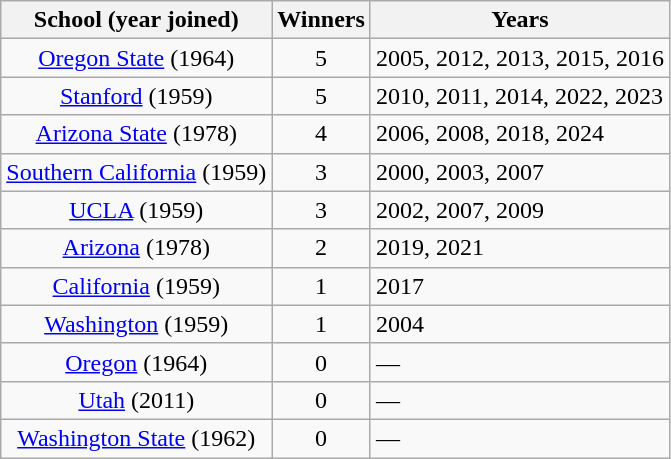<table class="wikitable">
<tr>
<th>School (year joined)</th>
<th>Winners</th>
<th>Years</th>
</tr>
<tr style="text-align:center;">
<td><a href='#'>Oregon State</a> (1964)</td>
<td>5</td>
<td style="text-align:left;">2005, 2012, 2013, 2015, 2016</td>
</tr>
<tr style="text-align:center;">
<td><a href='#'>Stanford</a> (1959)</td>
<td>5</td>
<td style="text-align:left;">2010, 2011, 2014, 2022, 2023</td>
</tr>
<tr style="text-align:center;">
<td><a href='#'>Arizona State</a> (1978)</td>
<td>4</td>
<td style="text-align:left;">2006, 2008, 2018, 2024</td>
</tr>
<tr style="text-align:center;">
<td><a href='#'>Southern California</a> (1959)</td>
<td>3</td>
<td style="text-align:left;">2000, 2003, 2007</td>
</tr>
<tr style="text-align:center;">
<td><a href='#'>UCLA</a> (1959)</td>
<td>3</td>
<td style="text-align:left;">2002, 2007, 2009</td>
</tr>
<tr style="text-align:center;">
<td><a href='#'>Arizona</a> (1978)</td>
<td>2</td>
<td style="text-align:left;">2019, 2021</td>
</tr>
<tr style="text-align:center;">
<td><a href='#'>California</a> (1959)</td>
<td>1</td>
<td style="text-align:left;">2017</td>
</tr>
<tr style="text-align:center;">
<td><a href='#'>Washington</a> (1959)</td>
<td>1</td>
<td style="text-align:left;">2004</td>
</tr>
<tr style="text-align:center;">
<td><a href='#'>Oregon</a> (1964)</td>
<td>0</td>
<td style="text-align:left;">—</td>
</tr>
<tr style="text-align:center;">
<td><a href='#'>Utah</a> (2011)</td>
<td>0</td>
<td style="text-align:left;">—</td>
</tr>
<tr style="text-align:center;">
<td><a href='#'>Washington State</a> (1962)</td>
<td>0</td>
<td style="text-align:left;">—</td>
</tr>
</table>
